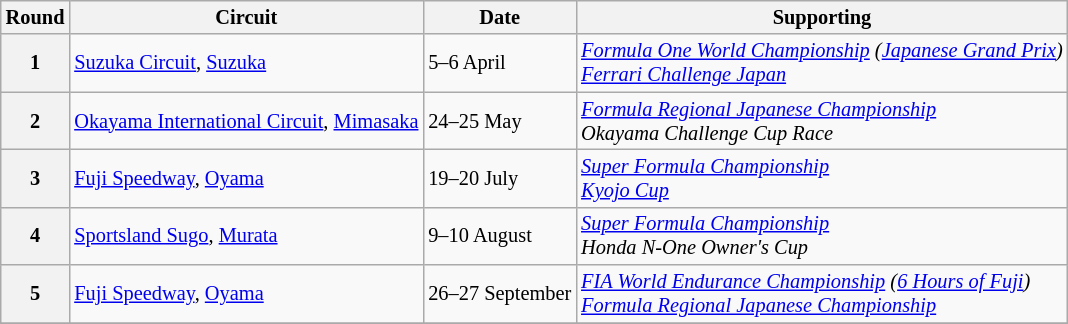<table class="wikitable" style="font-size: 85%;">
<tr>
<th>Round</th>
<th>Circuit</th>
<th>Date</th>
<th>Supporting</th>
</tr>
<tr>
<th>1</th>
<td> <a href='#'>Suzuka Circuit</a>, <a href='#'>Suzuka</a></td>
<td>5–6 April</td>
<td><em><a href='#'>Formula One World Championship</a> (<a href='#'>Japanese Grand Prix</a>)<br><a href='#'>Ferrari Challenge Japan</a></em></td>
</tr>
<tr>
<th>2</th>
<td> <a href='#'>Okayama International Circuit</a>, <a href='#'>Mimasaka</a></td>
<td>24–25 May</td>
<td><em><a href='#'>Formula Regional Japanese Championship</a><br>Okayama Challenge Cup Race</em></td>
</tr>
<tr>
<th>3</th>
<td> <a href='#'>Fuji Speedway</a>, <a href='#'>Oyama</a></td>
<td>19–20 July</td>
<td><em><a href='#'>Super Formula Championship</a><br><a href='#'>Kyojo Cup</a></em></td>
</tr>
<tr>
<th>4</th>
<td> <a href='#'>Sportsland Sugo</a>, <a href='#'>Murata</a></td>
<td>9–10 August</td>
<td><em><a href='#'>Super Formula Championship</a><br>Honda N-One Owner's Cup</em></td>
</tr>
<tr>
<th>5</th>
<td> <a href='#'>Fuji Speedway</a>, <a href='#'>Oyama</a></td>
<td>26–27 September</td>
<td><em><a href='#'>FIA World Endurance Championship</a> (<a href='#'>6 Hours of Fuji</a>)<br><a href='#'>Formula Regional Japanese Championship</a></em></td>
</tr>
<tr>
</tr>
</table>
